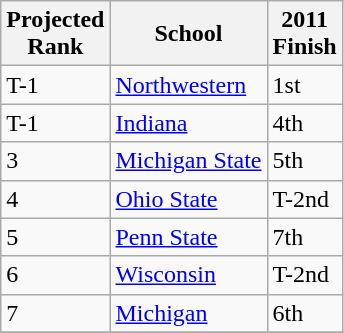<table class="wikitable sortable" style="text-align: left;">
<tr>
<th>Projected<br>Rank</th>
<th>School</th>
<th>2011<br>Finish</th>
</tr>
<tr>
<td>T-1</td>
<td><a href='#'>Northwestern</a></td>
<td>1st</td>
</tr>
<tr>
<td>T-1</td>
<td><a href='#'>Indiana</a></td>
<td>4th</td>
</tr>
<tr>
<td>3</td>
<td><a href='#'>Michigan State</a></td>
<td>5th</td>
</tr>
<tr>
<td>4</td>
<td><a href='#'>Ohio State</a></td>
<td>T-2nd</td>
</tr>
<tr>
<td>5</td>
<td><a href='#'>Penn State</a></td>
<td>7th</td>
</tr>
<tr>
<td>6</td>
<td><a href='#'>Wisconsin</a></td>
<td>T-2nd</td>
</tr>
<tr>
<td>7</td>
<td><a href='#'>Michigan</a></td>
<td>6th</td>
</tr>
<tr>
</tr>
</table>
